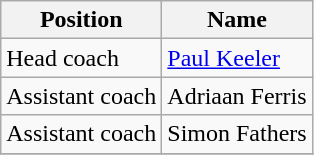<table class="wikitable">
<tr>
<th>Position</th>
<th>Name</th>
</tr>
<tr>
<td>Head coach</td>
<td> <a href='#'>Paul Keeler</a></td>
</tr>
<tr>
<td>Assistant coach</td>
<td> Adriaan Ferris</td>
</tr>
<tr>
<td>Assistant coach</td>
<td> Simon Fathers</td>
</tr>
<tr>
</tr>
</table>
